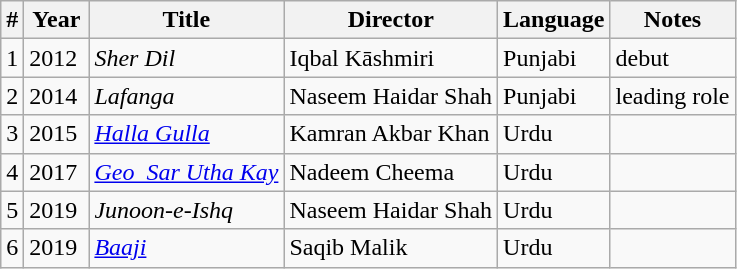<table class="wikitable sortable">
<tr>
<th>#</th>
<th>Year</th>
<th>Title</th>
<th>Director</th>
<th>Language</th>
<th>Notes</th>
</tr>
<tr>
<td>1</td>
<td>2012 </td>
<td><em>Sher Dil</em></td>
<td>Iqbal Kāshmiri</td>
<td>Punjabi</td>
<td>debut</td>
</tr>
<tr>
<td>2</td>
<td>2014</td>
<td><em>Lafanga</em></td>
<td>Naseem Haidar Shah</td>
<td>Punjabi</td>
<td>leading role</td>
</tr>
<tr>
<td>3</td>
<td>2015 </td>
<td><em><a href='#'>Halla Gulla</a></em></td>
<td>Kamran Akbar Khan</td>
<td>Urdu</td>
<td></td>
</tr>
<tr>
<td>4</td>
<td>2017</td>
<td><em><a href='#'>Geo  Sar Utha Kay</a></em></td>
<td>Nadeem Cheema</td>
<td>Urdu</td>
<td></td>
</tr>
<tr>
<td>5</td>
<td>2019</td>
<td><em>Junoon-e-Ishq</em></td>
<td>Naseem Haidar Shah</td>
<td>Urdu</td>
<td></td>
</tr>
<tr>
<td>6</td>
<td>2019</td>
<td><em><a href='#'>Baaji</a></em></td>
<td>Saqib Malik</td>
<td>Urdu</td>
<td></td>
</tr>
</table>
